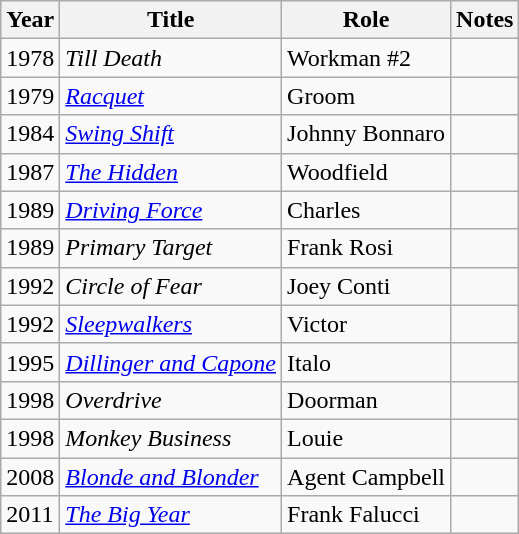<table class="wikitable sortable">
<tr>
<th>Year</th>
<th>Title</th>
<th>Role</th>
<th>Notes</th>
</tr>
<tr>
<td>1978</td>
<td><em>Till Death</em></td>
<td>Workman #2</td>
<td></td>
</tr>
<tr>
<td>1979</td>
<td><a href='#'><em>Racquet</em></a></td>
<td>Groom</td>
<td></td>
</tr>
<tr>
<td>1984</td>
<td><a href='#'><em>Swing Shift</em></a></td>
<td>Johnny Bonnaro</td>
<td></td>
</tr>
<tr>
<td>1987</td>
<td><a href='#'><em>The Hidden</em></a></td>
<td>Woodfield</td>
<td></td>
</tr>
<tr>
<td>1989</td>
<td><a href='#'><em>Driving Force</em></a></td>
<td>Charles</td>
<td></td>
</tr>
<tr>
<td>1989</td>
<td><em>Primary Target</em></td>
<td>Frank Rosi</td>
<td></td>
</tr>
<tr>
<td>1992</td>
<td><em>Circle of Fear</em></td>
<td>Joey Conti</td>
<td></td>
</tr>
<tr>
<td>1992</td>
<td><a href='#'><em>Sleepwalkers</em></a></td>
<td>Victor</td>
<td></td>
</tr>
<tr>
<td>1995</td>
<td><em><a href='#'>Dillinger and Capone</a></em></td>
<td>Italo</td>
<td></td>
</tr>
<tr>
<td>1998</td>
<td><em>Overdrive</em></td>
<td>Doorman</td>
<td></td>
</tr>
<tr>
<td>1998</td>
<td><em>Monkey Business</em></td>
<td>Louie</td>
<td></td>
</tr>
<tr>
<td>2008</td>
<td><em><a href='#'>Blonde and Blonder</a></em></td>
<td>Agent Campbell</td>
<td></td>
</tr>
<tr>
<td>2011</td>
<td><em><a href='#'>The Big Year</a></em></td>
<td>Frank Falucci</td>
<td></td>
</tr>
</table>
